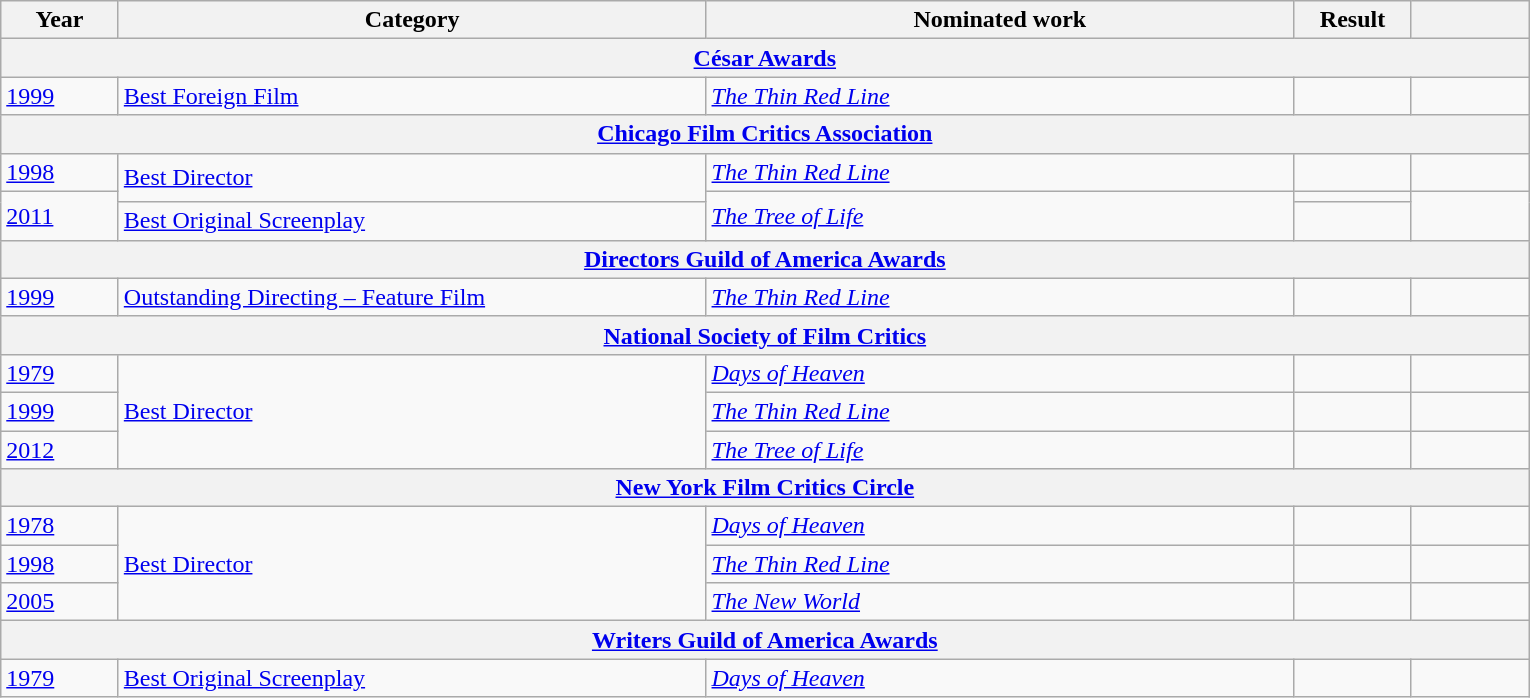<table class="wikitable unsortable">
<tr>
<th width=5%>Year</th>
<th width=25%>Category</th>
<th width=25%>Nominated work</th>
<th width=5%>Result</th>
<th width=5%></th>
</tr>
<tr>
<th colspan="5"><a href='#'>César Awards</a></th>
</tr>
<tr>
<td><a href='#'>1999</a></td>
<td><a href='#'>Best Foreign Film</a></td>
<td><em><a href='#'>The Thin Red Line</a></em></td>
<td></td>
<td style="text-align: center;"></td>
</tr>
<tr>
<th colspan="5"><a href='#'>Chicago Film Critics Association</a></th>
</tr>
<tr>
<td><a href='#'>1998</a></td>
<td rowspan="2"><a href='#'>Best Director</a></td>
<td><em><a href='#'>The Thin Red Line</a></em></td>
<td></td>
<td style="text-align: center;"></td>
</tr>
<tr>
<td rowspan=2><a href='#'>2011</a></td>
<td rowspan=2><em><a href='#'>The Tree of Life</a></em></td>
<td></td>
<td rowspan=2 style="text-align: center;"></td>
</tr>
<tr>
<td><a href='#'>Best Original Screenplay</a></td>
<td></td>
</tr>
<tr>
<th colspan="5"><a href='#'>Directors Guild of America Awards</a></th>
</tr>
<tr>
<td><a href='#'>1999</a></td>
<td><a href='#'>Outstanding Directing – Feature Film</a></td>
<td><em><a href='#'>The Thin Red Line</a></em></td>
<td></td>
<td style="text-align: center;"></td>
</tr>
<tr>
<th colspan="5"><a href='#'>National Society of Film Critics</a></th>
</tr>
<tr>
<td><a href='#'>1979</a></td>
<td rowspan="3"><a href='#'>Best Director</a></td>
<td><em><a href='#'>Days of Heaven</a></em></td>
<td></td>
<td style="text-align: center;"></td>
</tr>
<tr>
<td><a href='#'>1999</a></td>
<td><em><a href='#'>The Thin Red Line</a></em></td>
<td></td>
<td style="text-align: center;"></td>
</tr>
<tr>
<td><a href='#'>2012</a></td>
<td><em><a href='#'>The Tree of Life</a></em></td>
<td></td>
<td style="text-align: center;"></td>
</tr>
<tr>
<th colspan="5"><a href='#'>New York Film Critics Circle</a></th>
</tr>
<tr>
<td><a href='#'>1978</a></td>
<td rowspan="3"><a href='#'>Best Director</a></td>
<td><em><a href='#'>Days of Heaven</a></em></td>
<td></td>
<td style="text-align: center;"></td>
</tr>
<tr>
<td><a href='#'>1998</a></td>
<td><em><a href='#'>The Thin Red Line</a></em></td>
<td></td>
<td style="text-align: center;"></td>
</tr>
<tr>
<td><a href='#'>2005</a></td>
<td><em><a href='#'>The New World</a></em></td>
<td></td>
<td style="text-align: center;"></td>
</tr>
<tr>
<th colspan="5"><a href='#'>Writers Guild of America Awards</a></th>
</tr>
<tr>
<td><a href='#'>1979</a></td>
<td><a href='#'>Best Original Screenplay</a></td>
<td><em><a href='#'>Days of Heaven</a></em></td>
<td></td>
<td style="text-align: center;"></td>
</tr>
</table>
